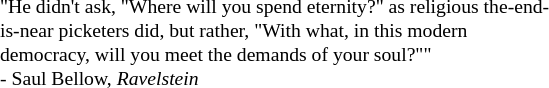<table class="toccolours" style="float: left; margin-left: 0em; margin-right: 1em; font-size: 82%; background:#white; color:black; width:30em; max-width: 30%;" cellspacing="5">
<tr>
<td style="text-align: left;">"He didn't ask, "Where will you spend eternity?" as religious the-end-is-near picketers did, but rather, "With what, in this modern democracy, will you meet the demands of your soul?""<br>-  Saul Bellow, <em>Ravelstein</em></td>
</tr>
</table>
